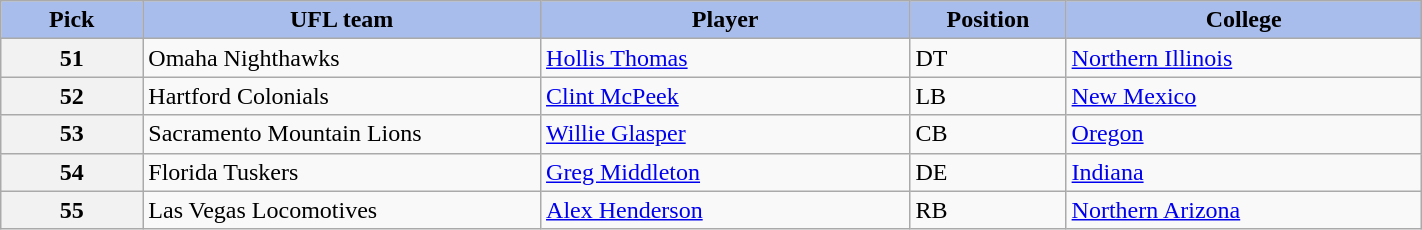<table class="wikitable" style="width:75%;">
<tr>
<th width=10% style="background:#A8BDEC">Pick</th>
<th width=28% style="background:#A8BDEC">UFL team</th>
<th width=26% style="background:#A8BDEC">Player</th>
<th width=11% style="background:#A8BDEC">Position</th>
<th width=26% style="background:#A8BDEC">College</th>
</tr>
<tr>
<th>51</th>
<td>Omaha Nighthawks</td>
<td><a href='#'>Hollis Thomas</a></td>
<td>DT</td>
<td><a href='#'>Northern Illinois</a></td>
</tr>
<tr>
<th>52</th>
<td>Hartford Colonials</td>
<td><a href='#'>Clint McPeek</a></td>
<td>LB</td>
<td><a href='#'>New Mexico</a></td>
</tr>
<tr>
<th>53</th>
<td>Sacramento Mountain Lions</td>
<td><a href='#'>Willie Glasper</a></td>
<td>CB</td>
<td><a href='#'>Oregon</a></td>
</tr>
<tr>
<th>54</th>
<td>Florida Tuskers</td>
<td><a href='#'>Greg Middleton</a></td>
<td>DE</td>
<td><a href='#'>Indiana</a></td>
</tr>
<tr>
<th>55</th>
<td>Las Vegas Locomotives</td>
<td><a href='#'>Alex Henderson</a></td>
<td>RB</td>
<td><a href='#'>Northern Arizona</a></td>
</tr>
</table>
